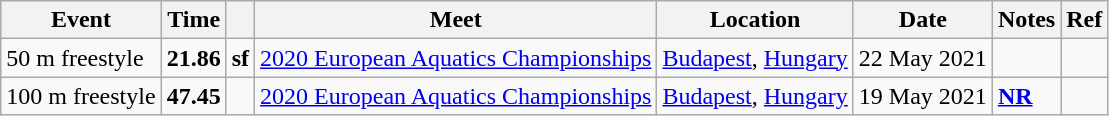<table class="wikitable">
<tr>
<th>Event</th>
<th>Time</th>
<th></th>
<th>Meet</th>
<th>Location</th>
<th>Date</th>
<th>Notes</th>
<th>Ref</th>
</tr>
<tr>
<td>50 m freestyle</td>
<td style="text-align:center;"><strong>21.86</strong></td>
<td><strong>sf</strong></td>
<td><a href='#'>2020 European Aquatics Championships</a></td>
<td><a href='#'>Budapest</a>, <a href='#'>Hungary</a></td>
<td>22 May 2021</td>
<td></td>
<td style="text-align:center;"></td>
</tr>
<tr>
<td>100 m freestyle</td>
<td style="text-align:center;"><strong>47.45</strong></td>
<td></td>
<td><a href='#'>2020 European Aquatics Championships</a></td>
<td><a href='#'>Budapest</a>, <a href='#'>Hungary</a></td>
<td>19 May 2021</td>
<td><strong><a href='#'>NR</a></strong></td>
<td style="text-align:center;"></td>
</tr>
</table>
